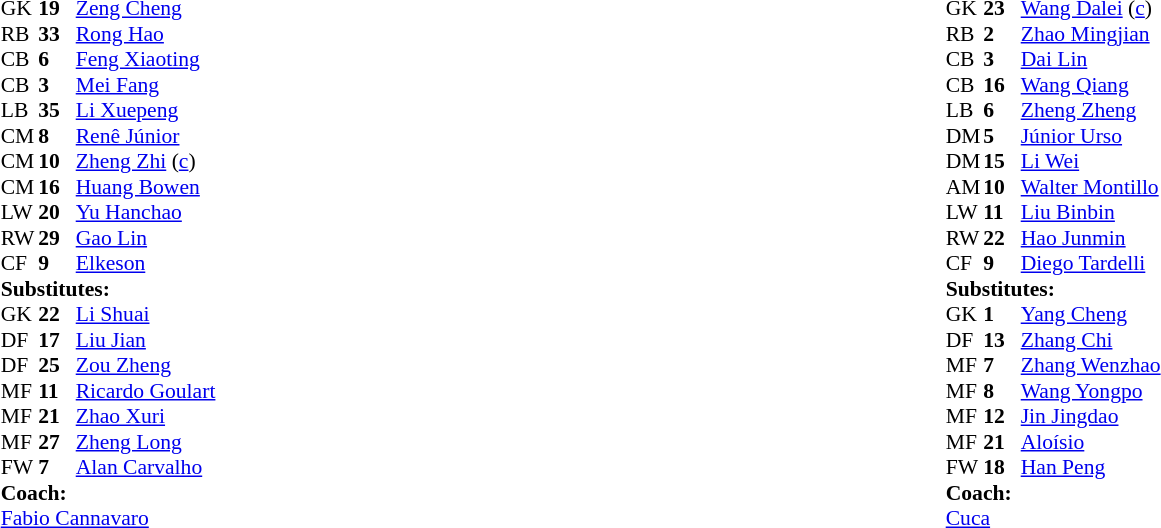<table width="100%">
<tr>
<td valign="top"></td>
<td valign="top" width="50%"><br><table style="font-size: 90%" cellspacing="0" cellpadding="0">
<tr>
<td colspan="4"></td>
</tr>
<tr>
<th width="25"></th>
<th width="25"></th>
</tr>
<tr>
<td>GK</td>
<td><strong>19</strong></td>
<td> <a href='#'>Zeng Cheng</a></td>
</tr>
<tr>
<td>RB</td>
<td><strong>33</strong></td>
<td> <a href='#'>Rong Hao</a></td>
</tr>
<tr>
<td>CB</td>
<td><strong>6</strong></td>
<td> <a href='#'>Feng Xiaoting</a></td>
</tr>
<tr>
<td>CB</td>
<td><strong>3</strong></td>
<td> <a href='#'>Mei Fang</a></td>
</tr>
<tr>
<td>LB</td>
<td><strong>35</strong></td>
<td> <a href='#'>Li Xuepeng</a></td>
</tr>
<tr>
<td>CM</td>
<td><strong>8</strong></td>
<td> <a href='#'>Renê Júnior</a></td>
<td></td>
<td></td>
</tr>
<tr>
<td>CM</td>
<td><strong>10</strong></td>
<td> <a href='#'>Zheng Zhi</a> (<a href='#'>c</a>)</td>
</tr>
<tr>
<td>CM</td>
<td><strong>16</strong></td>
<td> <a href='#'>Huang Bowen</a></td>
<td></td>
</tr>
<tr>
<td>LW</td>
<td><strong>20</strong></td>
<td>  <a href='#'>Yu Hanchao</a></td>
<td></td>
<td></td>
</tr>
<tr>
<td>RW</td>
<td><strong>29</strong></td>
<td>  <a href='#'>Gao Lin</a></td>
<td></td>
<td></td>
</tr>
<tr>
<td>CF</td>
<td><strong>9</strong></td>
<td> <a href='#'>Elkeson</a></td>
</tr>
<tr>
<td colspan=4><strong>Substitutes:</strong></td>
</tr>
<tr>
<td>GK</td>
<td><strong>22</strong></td>
<td> <a href='#'>Li Shuai</a></td>
</tr>
<tr>
<td>DF</td>
<td><strong>17</strong></td>
<td> <a href='#'>Liu Jian</a></td>
</tr>
<tr>
<td>DF</td>
<td><strong>25</strong></td>
<td> <a href='#'>Zou Zheng</a></td>
</tr>
<tr>
<td>MF</td>
<td><strong>11</strong></td>
<td> <a href='#'>Ricardo Goulart</a></td>
<td></td>
<td></td>
</tr>
<tr>
<td>MF</td>
<td><strong>21</strong></td>
<td> <a href='#'>Zhao Xuri</a></td>
<td></td>
<td></td>
</tr>
<tr>
<td>MF</td>
<td><strong>27</strong></td>
<td> <a href='#'>Zheng Long</a></td>
</tr>
<tr>
<td>FW</td>
<td><strong>7</strong></td>
<td> <a href='#'>Alan Carvalho</a></td>
<td></td>
<td></td>
</tr>
<tr>
<td colspan=4><strong>Coach:</strong></td>
</tr>
<tr>
<td colspan="4"> <a href='#'>Fabio Cannavaro</a></td>
</tr>
</table>
</td>
<td valign="top" width="45%"><br><table style="font-size: 90%" cellspacing="0" cellpadding="0">
<tr>
<td colspan="4"></td>
</tr>
<tr>
<th width="25"></th>
<th width="25"></th>
</tr>
<tr>
<td>GK</td>
<td><strong>23</strong></td>
<td> <a href='#'>Wang Dalei</a> (<a href='#'>c</a>)</td>
</tr>
<tr>
<td>RB</td>
<td><strong>2</strong></td>
<td> <a href='#'>Zhao Mingjian</a></td>
<td></td>
</tr>
<tr>
<td>CB</td>
<td><strong>3</strong></td>
<td> <a href='#'>Dai Lin</a></td>
<td></td>
</tr>
<tr>
<td>CB</td>
<td><strong>16</strong></td>
<td> <a href='#'>Wang Qiang</a></td>
</tr>
<tr>
<td>LB</td>
<td><strong>6</strong></td>
<td> <a href='#'>Zheng Zheng</a></td>
</tr>
<tr>
<td>DM</td>
<td><strong>5</strong></td>
<td> <a href='#'>Júnior Urso</a></td>
</tr>
<tr>
<td>DM</td>
<td><strong>15</strong></td>
<td> <a href='#'>Li Wei</a></td>
<td></td>
<td></td>
</tr>
<tr>
<td>AM</td>
<td><strong>10</strong></td>
<td> <a href='#'>Walter Montillo</a></td>
<td></td>
<td></td>
</tr>
<tr>
<td>LW</td>
<td><strong>11</strong></td>
<td>  <a href='#'>Liu Binbin</a></td>
<td></td>
<td></td>
</tr>
<tr>
<td>RW</td>
<td><strong>22</strong></td>
<td>  <a href='#'>Hao Junmin</a></td>
</tr>
<tr>
<td>CF</td>
<td><strong>9</strong></td>
<td> <a href='#'>Diego Tardelli</a></td>
</tr>
<tr>
<td colspan=4><strong>Substitutes:</strong></td>
</tr>
<tr>
<td>GK</td>
<td><strong>1</strong></td>
<td> <a href='#'>Yang Cheng</a></td>
</tr>
<tr>
<td>DF</td>
<td><strong>13</strong></td>
<td> <a href='#'>Zhang Chi</a></td>
</tr>
<tr>
<td>MF</td>
<td><strong>7</strong></td>
<td> <a href='#'>Zhang Wenzhao</a></td>
</tr>
<tr>
<td>MF</td>
<td><strong>8</strong></td>
<td> <a href='#'>Wang Yongpo</a></td>
<td></td>
<td></td>
</tr>
<tr>
<td>MF</td>
<td><strong>12</strong></td>
<td> <a href='#'>Jin Jingdao</a></td>
</tr>
<tr>
<td>MF</td>
<td><strong>21</strong></td>
<td> <a href='#'>Aloísio</a></td>
<td></td>
<td></td>
</tr>
<tr>
<td>FW</td>
<td><strong>18</strong></td>
<td> <a href='#'>Han Peng</a></td>
<td></td>
<td></td>
</tr>
<tr>
<td colspan=4><strong>Coach:</strong></td>
</tr>
<tr>
<td colspan="4"> <a href='#'>Cuca</a></td>
</tr>
</table>
</td>
</tr>
<tr>
</tr>
</table>
